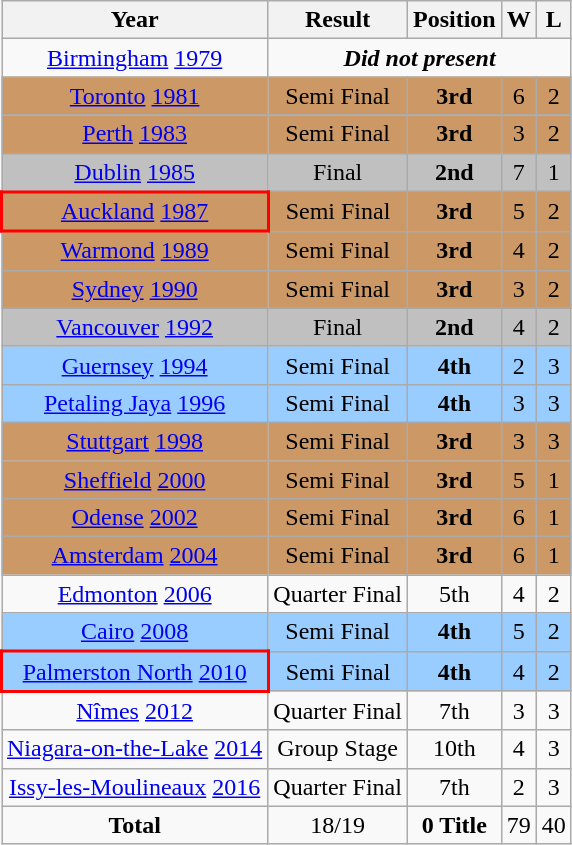<table class="wikitable" style="text-align: center;">
<tr>
<th>Year</th>
<th>Result</th>
<th>Position</th>
<th>W</th>
<th>L</th>
</tr>
<tr>
<td> <a href='#'>Birmingham</a> <a href='#'>1979</a></td>
<td rowspan="1" colspan="4" align="center"><strong><em>Did not present</em></strong></td>
</tr>
<tr style="background:#c96;">
<td> <a href='#'>Toronto</a> <a href='#'>1981</a></td>
<td>Semi Final</td>
<td><strong>3rd </strong></td>
<td>6</td>
<td>2</td>
</tr>
<tr style="background:#c96;">
<td> <a href='#'>Perth</a> <a href='#'>1983</a></td>
<td>Semi Final</td>
<td><strong>3rd </strong></td>
<td>3</td>
<td>2</td>
</tr>
<tr style="background:silver;">
<td> <a href='#'>Dublin</a> <a href='#'>1985</a></td>
<td>Final</td>
<td><strong>2nd </strong></td>
<td>7</td>
<td>1</td>
</tr>
<tr style="background:#c96;">
<td style="border: 2px solid red"> <a href='#'>Auckland</a> <a href='#'>1987</a></td>
<td>Semi Final</td>
<td><strong>3rd </strong></td>
<td>5</td>
<td>2</td>
</tr>
<tr style="background:#c96;">
<td> <a href='#'>Warmond</a> <a href='#'>1989</a></td>
<td>Semi Final</td>
<td><strong>3rd </strong></td>
<td>4</td>
<td>2</td>
</tr>
<tr style="background:#c96;">
<td> <a href='#'>Sydney</a> <a href='#'>1990</a></td>
<td>Semi Final</td>
<td><strong>3rd </strong></td>
<td>3</td>
<td>2</td>
</tr>
<tr style="background:silver;">
<td> <a href='#'>Vancouver</a> <a href='#'>1992</a></td>
<td>Final</td>
<td><strong>2nd </strong></td>
<td>4</td>
<td>2</td>
</tr>
<tr style="background:#9acdff;">
<td> <a href='#'>Guernsey</a> <a href='#'>1994</a></td>
<td>Semi Final</td>
<td><strong>4th </strong></td>
<td>2</td>
<td>3</td>
</tr>
<tr style="background:#9acdff;">
<td> <a href='#'>Petaling Jaya</a> <a href='#'>1996</a></td>
<td>Semi Final</td>
<td><strong>4th </strong></td>
<td>3</td>
<td>3</td>
</tr>
<tr style="background:#c96;">
<td> <a href='#'>Stuttgart</a> <a href='#'>1998</a></td>
<td>Semi Final</td>
<td><strong>3rd </strong></td>
<td>3</td>
<td>3</td>
</tr>
<tr style="background:#c96;">
<td> <a href='#'>Sheffield</a> <a href='#'>2000</a></td>
<td>Semi Final</td>
<td><strong>3rd </strong></td>
<td>5</td>
<td>1</td>
</tr>
<tr style="background:#c96;">
<td> <a href='#'>Odense</a> <a href='#'>2002</a></td>
<td>Semi Final</td>
<td><strong>3rd </strong></td>
<td>6</td>
<td>1</td>
</tr>
<tr style="background:#c96;">
<td> <a href='#'>Amsterdam</a> <a href='#'>2004</a></td>
<td>Semi Final</td>
<td><strong>3rd </strong></td>
<td>6</td>
<td>1</td>
</tr>
<tr>
<td> <a href='#'>Edmonton</a> <a href='#'>2006</a></td>
<td>Quarter Final</td>
<td>5th</td>
<td>4</td>
<td>2</td>
</tr>
<tr style="background:#9acdff;">
<td> <a href='#'>Cairo</a> <a href='#'>2008</a></td>
<td>Semi Final</td>
<td><strong>4th </strong></td>
<td>5</td>
<td>2</td>
</tr>
<tr style="background:#9acdff;">
<td style="border: 2px solid red"> <a href='#'>Palmerston North</a> <a href='#'>2010</a></td>
<td>Semi Final</td>
<td><strong>4th </strong></td>
<td>4</td>
<td>2</td>
</tr>
<tr>
<td> <a href='#'>Nîmes</a> <a href='#'>2012</a></td>
<td>Quarter Final</td>
<td>7th</td>
<td>3</td>
<td>3</td>
</tr>
<tr>
<td> <a href='#'>Niagara-on-the-Lake</a> <a href='#'>2014</a></td>
<td>Group Stage</td>
<td>10th</td>
<td>4</td>
<td>3</td>
</tr>
<tr>
<td> <a href='#'>Issy-les-Moulineaux</a> <a href='#'>2016</a></td>
<td>Quarter Final</td>
<td>7th</td>
<td>2</td>
<td>3</td>
</tr>
<tr>
<td><strong>Total</strong></td>
<td>18/19</td>
<td><strong>0 Title</strong></td>
<td>79</td>
<td>40</td>
</tr>
</table>
